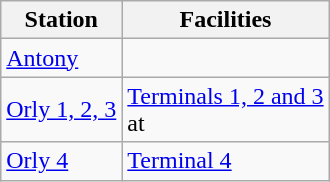<table class=wikitable>
<tr>
<th>Station</th>
<th>Facilities</th>
</tr>
<tr>
<td><a href='#'>Antony</a></td>
<td></td>
</tr>
<tr>
<td><a href='#'>Orly 1, 2, 3</a></td>
<td><a href='#'>Terminals 1, 2 and 3</a><br> at </td>
</tr>
<tr>
<td><a href='#'>Orly 4</a></td>
<td><a href='#'>Terminal 4</a><br></td>
</tr>
</table>
